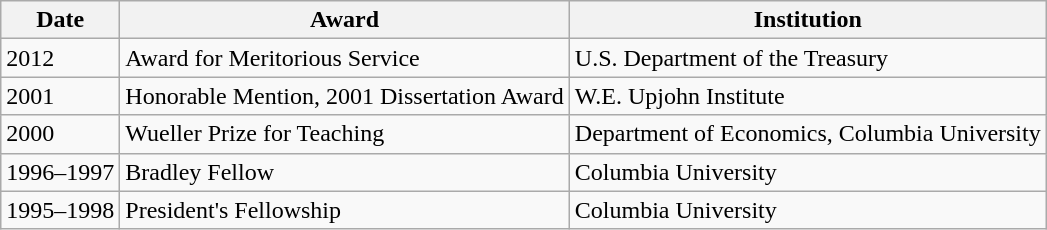<table class="wikitable">
<tr>
<th>Date</th>
<th>Award</th>
<th>Institution</th>
</tr>
<tr>
<td>2012</td>
<td>Award for Meritorious Service</td>
<td>U.S. Department of the Treasury</td>
</tr>
<tr>
<td>2001</td>
<td>Honorable Mention, 2001 Dissertation Award</td>
<td>W.E. Upjohn Institute</td>
</tr>
<tr>
<td>2000</td>
<td>Wueller Prize for Teaching</td>
<td>Department of Economics, Columbia University</td>
</tr>
<tr>
<td>1996–1997</td>
<td>Bradley Fellow</td>
<td>Columbia University</td>
</tr>
<tr>
<td>1995–1998</td>
<td>President's Fellowship</td>
<td>Columbia University</td>
</tr>
</table>
